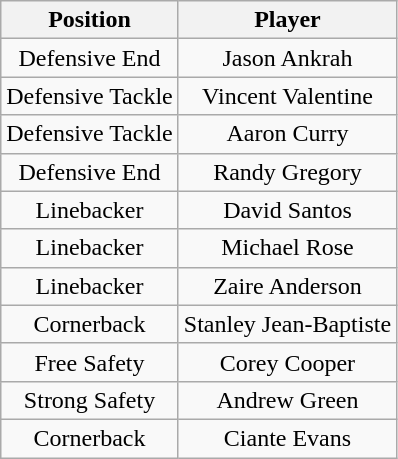<table class="wikitable" style="text-align: center;">
<tr>
<th>Position</th>
<th>Player</th>
</tr>
<tr>
<td>Defensive End</td>
<td>Jason Ankrah</td>
</tr>
<tr>
<td>Defensive Tackle</td>
<td>Vincent Valentine</td>
</tr>
<tr>
<td>Defensive Tackle</td>
<td>Aaron Curry</td>
</tr>
<tr>
<td>Defensive End</td>
<td>Randy Gregory</td>
</tr>
<tr>
<td>Linebacker</td>
<td>David Santos</td>
</tr>
<tr>
<td>Linebacker</td>
<td>Michael Rose</td>
</tr>
<tr>
<td>Linebacker</td>
<td>Zaire Anderson</td>
</tr>
<tr>
<td>Cornerback</td>
<td>Stanley Jean-Baptiste</td>
</tr>
<tr>
<td>Free Safety</td>
<td>Corey Cooper</td>
</tr>
<tr>
<td>Strong Safety</td>
<td>Andrew Green</td>
</tr>
<tr>
<td>Cornerback</td>
<td>Ciante Evans</td>
</tr>
</table>
